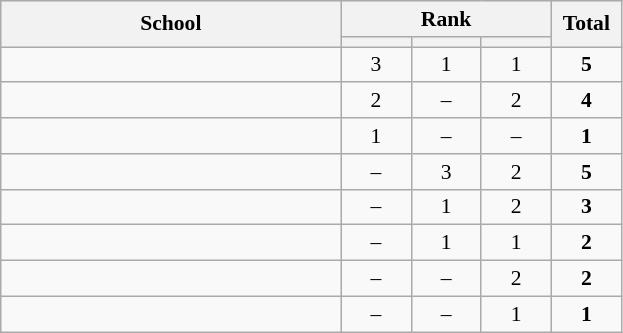<table class="wikitable sortable" style="text align:center; font-size:90%;">
<tr bgcolor="#efefef">
<th rowspan=2 width=220px>School</th>
<th colspan=3>Rank</th>
<th rowspan=2 width=40px>Total</th>
</tr>
<tr>
<th width=40px></th>
<th width=40px></th>
<th width=40px></th>
</tr>
<tr>
<td></td>
<td align="center">3</td>
<td align="center">1</td>
<td align="center">1</td>
<td align="center"><strong>5</strong></td>
</tr>
<tr>
<td></td>
<td align="center">2</td>
<td align="center">–</td>
<td align="center">2</td>
<td align="center"><strong>4</strong></td>
</tr>
<tr>
<td></td>
<td align="center">1</td>
<td align="center">–</td>
<td align="center">–</td>
<td align="center"><strong>1</strong></td>
</tr>
<tr>
<td></td>
<td align="center">–</td>
<td align="center">3</td>
<td align="center">2</td>
<td align="center"><strong>5</strong></td>
</tr>
<tr>
<td></td>
<td align="center">–</td>
<td align="center">1</td>
<td align="center">2</td>
<td align="center"><strong>3</strong></td>
</tr>
<tr>
<td></td>
<td align="center">–</td>
<td align="center">1</td>
<td align="center">1</td>
<td align="center"><strong>2</strong></td>
</tr>
<tr>
<td></td>
<td align="center">–</td>
<td align="center">–</td>
<td align="center">2</td>
<td align="center"><strong>2</strong></td>
</tr>
<tr>
<td></td>
<td align="center">–</td>
<td align="center">–</td>
<td align="center">1</td>
<td align="center"><strong>1</strong></td>
</tr>
</table>
